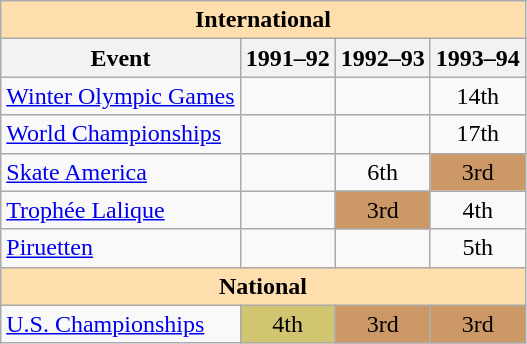<table class="wikitable" style="text-align:center">
<tr>
<th style="background-color: #ffdead; " colspan=4 align=center><strong>International</strong></th>
</tr>
<tr>
<th>Event</th>
<th>1991–92</th>
<th>1992–93</th>
<th>1993–94</th>
</tr>
<tr>
<td align=left><a href='#'>Winter Olympic Games</a></td>
<td></td>
<td></td>
<td>14th</td>
</tr>
<tr>
<td align=left><a href='#'>World Championships</a></td>
<td></td>
<td></td>
<td>17th</td>
</tr>
<tr>
<td align=left><a href='#'>Skate America</a></td>
<td></td>
<td>6th</td>
<td bgcolor=cc9966>3rd</td>
</tr>
<tr>
<td align=left><a href='#'>Trophée Lalique</a></td>
<td></td>
<td bgcolor=cc9966>3rd</td>
<td>4th</td>
</tr>
<tr>
<td align=left><a href='#'>Piruetten</a></td>
<td></td>
<td></td>
<td>5th</td>
</tr>
<tr>
<th style="background-color: #ffdead; " colspan=5 align=center><strong>National</strong></th>
</tr>
<tr>
<td align=left><a href='#'>U.S. Championships</a></td>
<td bgcolor=d1c571>4th</td>
<td bgcolor=cc9966>3rd</td>
<td bgcolor=cc9966>3rd</td>
</tr>
</table>
